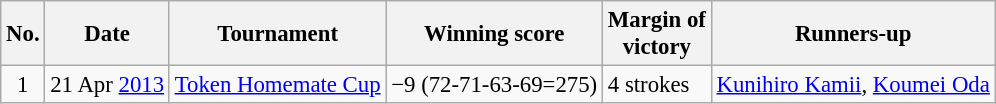<table class="wikitable" style="font-size:95%;">
<tr>
<th>No.</th>
<th>Date</th>
<th>Tournament</th>
<th>Winning score</th>
<th>Margin of<br>victory</th>
<th>Runners-up</th>
</tr>
<tr>
<td align=center>1</td>
<td align=right>21 Apr <a href='#'>2013</a></td>
<td><a href='#'>Token Homemate Cup</a></td>
<td>−9 (72-71-63-69=275)</td>
<td>4 strokes</td>
<td> <a href='#'>Kunihiro Kamii</a>,  <a href='#'>Koumei Oda</a></td>
</tr>
</table>
